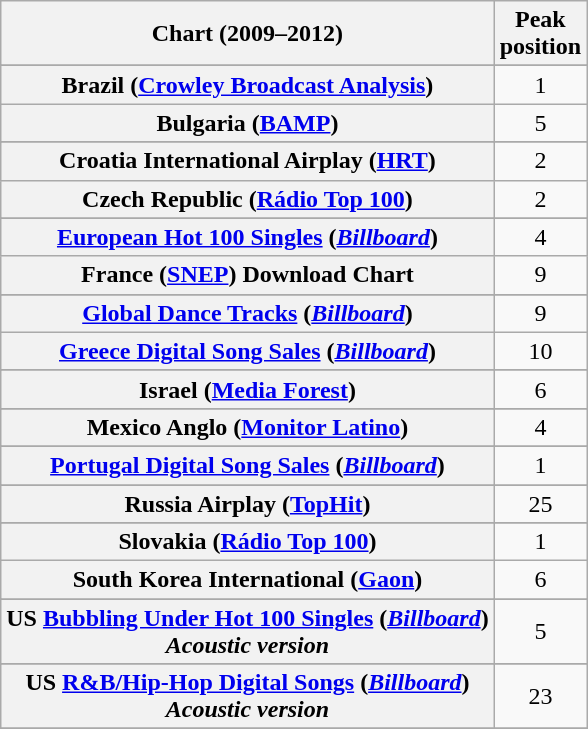<table class="wikitable sortable plainrowheaders" style="text-align:center">
<tr>
<th scope="col">Chart (2009–2012)</th>
<th scope="col">Peak<br>position</th>
</tr>
<tr>
</tr>
<tr>
</tr>
<tr>
</tr>
<tr>
</tr>
<tr>
<th scope="row">Brazil (<a href='#'>Crowley Broadcast Analysis</a>)</th>
<td style="text-align:center;">1</td>
</tr>
<tr>
<th scope="row">Bulgaria (<a href='#'>BAMP</a>)</th>
<td style="text-align:center;">5</td>
</tr>
<tr>
</tr>
<tr>
</tr>
<tr>
</tr>
<tr>
</tr>
<tr>
</tr>
<tr>
</tr>
<tr>
<th scope="row">Croatia International Airplay (<a href='#'>HRT</a>)</th>
<td>2</td>
</tr>
<tr>
<th scope="row">Czech Republic (<a href='#'>Rádio Top 100</a>)</th>
<td style="text-align:center;">2</td>
</tr>
<tr>
</tr>
<tr>
<th scope="row"><a href='#'>European Hot 100 Singles</a> (<em><a href='#'>Billboard</a></em>)</th>
<td style="text-align:center;">4</td>
</tr>
<tr>
<th scope="row">France (<a href='#'>SNEP</a>) Download Chart</th>
<td style="text-align:center;">9</td>
</tr>
<tr>
</tr>
<tr>
<th scope="row"><a href='#'>Global Dance Tracks</a> (<em><a href='#'>Billboard</a></em>)</th>
<td style="text-align:center;">9<br></td>
</tr>
<tr>
<th scope="row"><a href='#'>Greece Digital Song Sales</a> (<em><a href='#'>Billboard</a></em>)</th>
<td style="text-align:center;">10</td>
</tr>
<tr>
</tr>
<tr>
</tr>
<tr>
<th scope="row">Israel (<a href='#'>Media Forest</a>)</th>
<td style="text-align:center;">6</td>
</tr>
<tr>
</tr>
<tr>
<th scope="row">Mexico Anglo (<a href='#'>Monitor Latino</a>)</th>
<td style="text-align:center;">4</td>
</tr>
<tr>
</tr>
<tr>
</tr>
<tr>
</tr>
<tr>
</tr>
<tr>
<th scope="row"><a href='#'>Portugal Digital Song Sales</a> (<em><a href='#'>Billboard</a></em>)</th>
<td style="text-align:center;">1</td>
</tr>
<tr>
</tr>
<tr>
<th scope="row">Russia Airplay (<a href='#'>TopHit</a>)</th>
<td>25</td>
</tr>
<tr>
</tr>
<tr>
<th scope="row">Slovakia (<a href='#'>Rádio Top 100</a>)</th>
<td style="text-align:center;">1</td>
</tr>
<tr>
<th scope="row">South Korea International (<a href='#'>Gaon</a>)</th>
<td style="text-align:center;">6</td>
</tr>
<tr>
</tr>
<tr>
</tr>
<tr>
</tr>
<tr>
</tr>
<tr>
</tr>
<tr>
</tr>
<tr>
</tr>
<tr>
</tr>
<tr>
</tr>
<tr>
</tr>
<tr>
<th scope="row">US <a href='#'>Bubbling Under Hot 100 Singles</a> (<em><a href='#'>Billboard</a></em>)<br><em>Acoustic version</em></th>
<td style="text-align:center;">5</td>
</tr>
<tr>
</tr>
<tr>
</tr>
<tr>
</tr>
<tr>
<th scope="row">US <a href='#'>R&B/Hip-Hop Digital Songs</a> (<em><a href='#'>Billboard</a></em>)<br><em>Acoustic version</em></th>
<td style="text-align:center;">23</td>
</tr>
<tr>
</tr>
</table>
